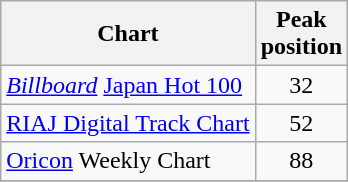<table class="wikitable">
<tr>
<th>Chart</th>
<th>Peak <br> position</th>
</tr>
<tr>
<td><em><a href='#'>Billboard</a></em> <a href='#'>Japan Hot 100</a></td>
<td align="center">32</td>
</tr>
<tr>
<td><a href='#'>RIAJ Digital Track Chart</a></td>
<td align="center">52</td>
</tr>
<tr>
<td><a href='#'>Oricon</a> Weekly Chart</td>
<td align="center">88</td>
</tr>
<tr>
</tr>
</table>
